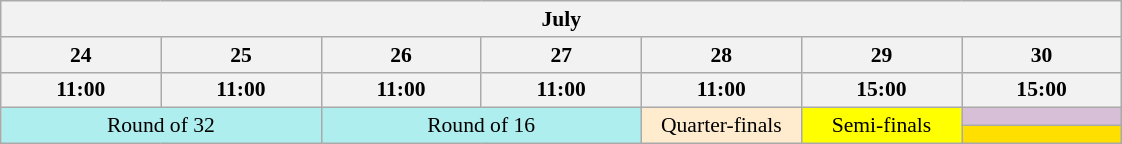<table class="wikitable" style="text-align: center; font-size: 90%;">
<tr>
<th colspan=7>July</th>
</tr>
<tr>
<th width=100>24</th>
<th width=100>25</th>
<th width=100>26</th>
<th width=100>27</th>
<th width=100>28</th>
<th width=100>29</th>
<th width=100>30</th>
</tr>
<tr>
<th>11:00</th>
<th>11:00</th>
<th>11:00</th>
<th>11:00</th>
<th>11:00</th>
<th>15:00</th>
<th>15:00</th>
</tr>
<tr>
<td colspan="2" rowspan="2" bgcolor="#afeeee">Round of 32</td>
<td colspan="2" rowspan="2" bgcolor="#afeeee">Round of 16</td>
<td rowspan="2" bgcolor="#ffebcd">Quarter-finals</td>
<td rowspan="2" bgcolor="#FFFF00">Semi-finals</td>
<td bgcolor=#D8BFD8></td>
</tr>
<tr>
<td bgcolor=#ffdf00></td>
</tr>
</table>
